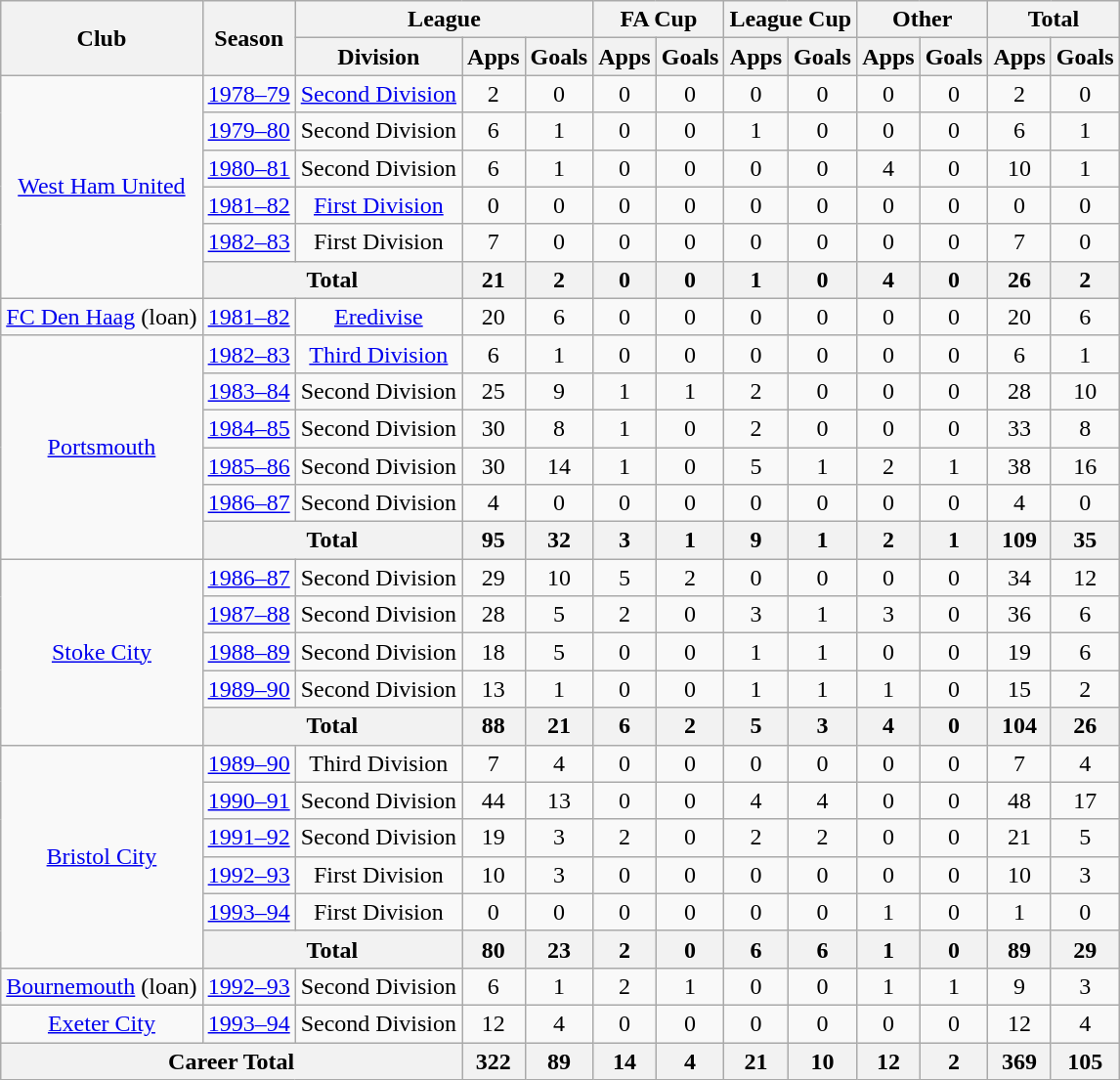<table class="wikitable" style="text-align: center;">
<tr>
<th rowspan="2">Club</th>
<th rowspan="2">Season</th>
<th colspan="3">League</th>
<th colspan="2">FA Cup</th>
<th colspan="2">League Cup</th>
<th colspan="2">Other</th>
<th colspan="2">Total</th>
</tr>
<tr>
<th>Division</th>
<th>Apps</th>
<th>Goals</th>
<th>Apps</th>
<th>Goals</th>
<th>Apps</th>
<th>Goals</th>
<th>Apps</th>
<th>Goals</th>
<th>Apps</th>
<th>Goals</th>
</tr>
<tr>
<td rowspan="6"><a href='#'>West Ham United</a></td>
<td><a href='#'>1978–79</a></td>
<td><a href='#'>Second Division</a></td>
<td>2</td>
<td>0</td>
<td>0</td>
<td>0</td>
<td>0</td>
<td>0</td>
<td>0</td>
<td>0</td>
<td>2</td>
<td>0</td>
</tr>
<tr>
<td><a href='#'>1979–80</a></td>
<td>Second Division</td>
<td>6</td>
<td>1</td>
<td>0</td>
<td>0</td>
<td>1</td>
<td>0</td>
<td>0</td>
<td>0</td>
<td>6</td>
<td>1</td>
</tr>
<tr>
<td><a href='#'>1980–81</a></td>
<td>Second Division</td>
<td>6</td>
<td>1</td>
<td>0</td>
<td>0</td>
<td>0</td>
<td>0</td>
<td>4</td>
<td>0</td>
<td>10</td>
<td>1</td>
</tr>
<tr>
<td><a href='#'>1981–82</a></td>
<td><a href='#'>First Division</a></td>
<td>0</td>
<td>0</td>
<td>0</td>
<td>0</td>
<td>0</td>
<td>0</td>
<td>0</td>
<td>0</td>
<td>0</td>
<td>0</td>
</tr>
<tr>
<td><a href='#'>1982–83</a></td>
<td>First Division</td>
<td>7</td>
<td>0</td>
<td>0</td>
<td>0</td>
<td>0</td>
<td>0</td>
<td>0</td>
<td>0</td>
<td>7</td>
<td>0</td>
</tr>
<tr>
<th colspan="2">Total</th>
<th>21</th>
<th>2</th>
<th>0</th>
<th>0</th>
<th>1</th>
<th>0</th>
<th>4</th>
<th>0</th>
<th>26</th>
<th>2</th>
</tr>
<tr>
<td><a href='#'>FC Den Haag</a> (loan)</td>
<td><a href='#'>1981–82</a></td>
<td><a href='#'>Eredivise</a></td>
<td>20</td>
<td>6</td>
<td>0</td>
<td>0</td>
<td>0</td>
<td>0</td>
<td>0</td>
<td>0</td>
<td>20</td>
<td>6</td>
</tr>
<tr>
<td rowspan="6"><a href='#'>Portsmouth</a></td>
<td><a href='#'>1982–83</a></td>
<td><a href='#'>Third Division</a></td>
<td>6</td>
<td>1</td>
<td>0</td>
<td>0</td>
<td>0</td>
<td>0</td>
<td>0</td>
<td>0</td>
<td>6</td>
<td>1</td>
</tr>
<tr>
<td><a href='#'>1983–84</a></td>
<td>Second Division</td>
<td>25</td>
<td>9</td>
<td>1</td>
<td>1</td>
<td>2</td>
<td>0</td>
<td>0</td>
<td>0</td>
<td>28</td>
<td>10</td>
</tr>
<tr>
<td><a href='#'>1984–85</a></td>
<td>Second Division</td>
<td>30</td>
<td>8</td>
<td>1</td>
<td>0</td>
<td>2</td>
<td>0</td>
<td>0</td>
<td>0</td>
<td>33</td>
<td>8</td>
</tr>
<tr>
<td><a href='#'>1985–86</a></td>
<td>Second Division</td>
<td>30</td>
<td>14</td>
<td>1</td>
<td>0</td>
<td>5</td>
<td>1</td>
<td>2</td>
<td>1</td>
<td>38</td>
<td>16</td>
</tr>
<tr>
<td><a href='#'>1986–87</a></td>
<td>Second Division</td>
<td>4</td>
<td>0</td>
<td>0</td>
<td>0</td>
<td>0</td>
<td>0</td>
<td>0</td>
<td>0</td>
<td>4</td>
<td>0</td>
</tr>
<tr>
<th colspan="2">Total</th>
<th>95</th>
<th>32</th>
<th>3</th>
<th>1</th>
<th>9</th>
<th>1</th>
<th>2</th>
<th>1</th>
<th>109</th>
<th>35</th>
</tr>
<tr>
<td rowspan="5"><a href='#'>Stoke City</a></td>
<td><a href='#'>1986–87</a></td>
<td>Second Division</td>
<td>29</td>
<td>10</td>
<td>5</td>
<td>2</td>
<td>0</td>
<td>0</td>
<td>0</td>
<td>0</td>
<td>34</td>
<td>12</td>
</tr>
<tr>
<td><a href='#'>1987–88</a></td>
<td>Second Division</td>
<td>28</td>
<td>5</td>
<td>2</td>
<td>0</td>
<td>3</td>
<td>1</td>
<td>3</td>
<td>0</td>
<td>36</td>
<td>6</td>
</tr>
<tr>
<td><a href='#'>1988–89</a></td>
<td>Second Division</td>
<td>18</td>
<td>5</td>
<td>0</td>
<td>0</td>
<td>1</td>
<td>1</td>
<td>0</td>
<td>0</td>
<td>19</td>
<td>6</td>
</tr>
<tr>
<td><a href='#'>1989–90</a></td>
<td>Second Division</td>
<td>13</td>
<td>1</td>
<td>0</td>
<td>0</td>
<td>1</td>
<td>1</td>
<td>1</td>
<td>0</td>
<td>15</td>
<td>2</td>
</tr>
<tr>
<th colspan="2">Total</th>
<th>88</th>
<th>21</th>
<th>6</th>
<th>2</th>
<th>5</th>
<th>3</th>
<th>4</th>
<th>0</th>
<th>104</th>
<th>26</th>
</tr>
<tr>
<td rowspan="6"><a href='#'>Bristol City</a></td>
<td><a href='#'>1989–90</a></td>
<td>Third Division</td>
<td>7</td>
<td>4</td>
<td>0</td>
<td>0</td>
<td>0</td>
<td>0</td>
<td>0</td>
<td>0</td>
<td>7</td>
<td>4</td>
</tr>
<tr>
<td><a href='#'>1990–91</a></td>
<td>Second Division</td>
<td>44</td>
<td>13</td>
<td>0</td>
<td>0</td>
<td>4</td>
<td>4</td>
<td>0</td>
<td>0</td>
<td>48</td>
<td>17</td>
</tr>
<tr>
<td><a href='#'>1991–92</a></td>
<td>Second Division</td>
<td>19</td>
<td>3</td>
<td>2</td>
<td>0</td>
<td>2</td>
<td>2</td>
<td>0</td>
<td>0</td>
<td>21</td>
<td>5</td>
</tr>
<tr>
<td><a href='#'>1992–93</a></td>
<td>First Division</td>
<td>10</td>
<td>3</td>
<td>0</td>
<td>0</td>
<td>0</td>
<td>0</td>
<td>0</td>
<td>0</td>
<td>10</td>
<td>3</td>
</tr>
<tr>
<td><a href='#'>1993–94</a></td>
<td>First Division</td>
<td>0</td>
<td>0</td>
<td>0</td>
<td>0</td>
<td>0</td>
<td>0</td>
<td>1</td>
<td>0</td>
<td>1</td>
<td>0</td>
</tr>
<tr>
<th colspan="2">Total</th>
<th>80</th>
<th>23</th>
<th>2</th>
<th>0</th>
<th>6</th>
<th>6</th>
<th>1</th>
<th>0</th>
<th>89</th>
<th>29</th>
</tr>
<tr>
<td><a href='#'>Bournemouth</a> (loan)</td>
<td><a href='#'>1992–93</a></td>
<td>Second Division</td>
<td>6</td>
<td>1</td>
<td>2</td>
<td>1</td>
<td>0</td>
<td>0</td>
<td>1</td>
<td>1</td>
<td>9</td>
<td>3</td>
</tr>
<tr>
<td><a href='#'>Exeter City</a></td>
<td><a href='#'>1993–94</a></td>
<td>Second Division</td>
<td>12</td>
<td>4</td>
<td>0</td>
<td>0</td>
<td>0</td>
<td>0</td>
<td>0</td>
<td>0</td>
<td>12</td>
<td>4</td>
</tr>
<tr>
<th colspan="3">Career Total</th>
<th>322</th>
<th>89</th>
<th>14</th>
<th>4</th>
<th>21</th>
<th>10</th>
<th>12</th>
<th>2</th>
<th>369</th>
<th>105</th>
</tr>
</table>
